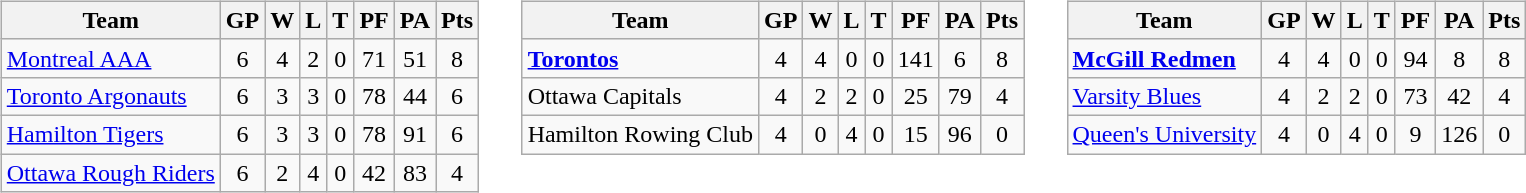<table cellspacing="10">
<tr>
<td valign="top"><br><table class="wikitable">
<tr>
<th>Team</th>
<th>GP</th>
<th>W</th>
<th>L</th>
<th>T</th>
<th>PF</th>
<th>PA</th>
<th>Pts</th>
</tr>
<tr align="center">
<td align="left"><a href='#'>Montreal AAA</a></td>
<td>6</td>
<td>4</td>
<td>2</td>
<td>0</td>
<td>71</td>
<td>51</td>
<td>8</td>
</tr>
<tr align="center">
<td align="left"><a href='#'>Toronto Argonauts</a></td>
<td>6</td>
<td>3</td>
<td>3</td>
<td>0</td>
<td>78</td>
<td>44</td>
<td>6</td>
</tr>
<tr align="center">
<td align="left"><a href='#'>Hamilton Tigers</a></td>
<td>6</td>
<td>3</td>
<td>3</td>
<td>0</td>
<td>78</td>
<td>91</td>
<td>6</td>
</tr>
<tr align="center">
<td align="left"><a href='#'>Ottawa Rough Riders</a></td>
<td>6</td>
<td>2</td>
<td>4</td>
<td>0</td>
<td>42</td>
<td>83</td>
<td>4</td>
</tr>
</table>
</td>
<td valign="top"><br><table class="wikitable">
<tr>
<th>Team</th>
<th>GP</th>
<th>W</th>
<th>L</th>
<th>T</th>
<th>PF</th>
<th>PA</th>
<th>Pts</th>
</tr>
<tr align="center">
<td align="left"><strong><a href='#'>Torontos</a></strong></td>
<td>4</td>
<td>4</td>
<td>0</td>
<td>0</td>
<td>141</td>
<td>6</td>
<td>8</td>
</tr>
<tr align="center">
<td align="left">Ottawa Capitals</td>
<td>4</td>
<td>2</td>
<td>2</td>
<td>0</td>
<td>25</td>
<td>79</td>
<td>4</td>
</tr>
<tr align="center">
<td align="left">Hamilton Rowing Club</td>
<td>4</td>
<td>0</td>
<td>4</td>
<td>0</td>
<td>15</td>
<td>96</td>
<td>0</td>
</tr>
</table>
</td>
<td valign="top"><br><table class="wikitable">
<tr>
<th>Team</th>
<th>GP</th>
<th>W</th>
<th>L</th>
<th>T</th>
<th>PF</th>
<th>PA</th>
<th>Pts</th>
</tr>
<tr align="center">
<td align="left"><strong><a href='#'>McGill Redmen</a></strong></td>
<td>4</td>
<td>4</td>
<td>0</td>
<td>0</td>
<td>94</td>
<td>8</td>
<td>8</td>
</tr>
<tr align="center">
<td align="left"><a href='#'>Varsity Blues</a></td>
<td>4</td>
<td>2</td>
<td>2</td>
<td>0</td>
<td>73</td>
<td>42</td>
<td>4</td>
</tr>
<tr align="center">
<td align="left"><a href='#'>Queen's University</a></td>
<td>4</td>
<td>0</td>
<td>4</td>
<td>0</td>
<td>9</td>
<td>126</td>
<td>0</td>
</tr>
</table>
</td>
</tr>
</table>
